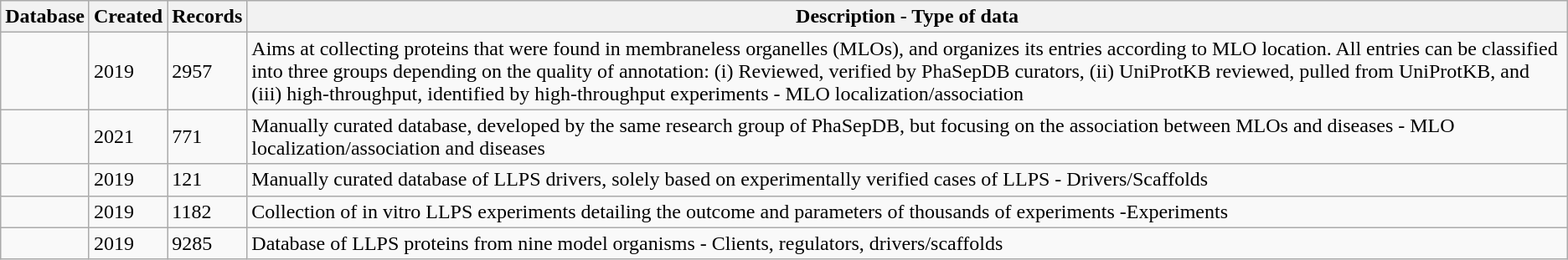<table class="wikitable">
<tr>
<th>Database</th>
<th>Created</th>
<th>Records</th>
<th>Description - Type of data</th>
</tr>
<tr>
<td></td>
<td>2019</td>
<td>2957</td>
<td>Aims at collecting proteins that were found in membraneless organelles (MLOs), and organizes its entries according to MLO location. All entries can be classified into three groups depending on the quality of annotation: (i) Reviewed, verified by PhaSepDB curators, (ii) UniProtKB reviewed, pulled from UniProtKB, and (iii) high-throughput, identified by high-throughput experiments - MLO localization/association</td>
</tr>
<tr>
<td></td>
<td>2021</td>
<td>771</td>
<td>Manually curated database, developed by the same research group of PhaSepDB, but focusing on the association between MLOs and diseases - MLO localization/association and diseases</td>
</tr>
<tr>
<td></td>
<td>2019</td>
<td>121</td>
<td>Manually curated database of LLPS drivers, solely based on experimentally verified cases of LLPS - Drivers/Scaffolds</td>
</tr>
<tr>
<td></td>
<td>2019</td>
<td>1182</td>
<td>Collection of in vitro LLPS experiments detailing the outcome and parameters of thousands of experiments -Experiments</td>
</tr>
<tr>
<td></td>
<td>2019</td>
<td>9285</td>
<td>Database of LLPS proteins from nine model organisms - Clients, regulators, drivers/scaffolds</td>
</tr>
</table>
